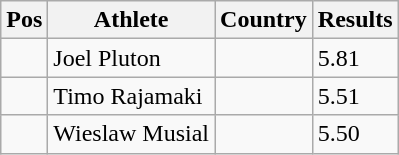<table class="wikitable">
<tr>
<th>Pos</th>
<th>Athlete</th>
<th>Country</th>
<th>Results</th>
</tr>
<tr>
<td align="center"></td>
<td>Joel Pluton</td>
<td></td>
<td>5.81</td>
</tr>
<tr>
<td align="center"></td>
<td>Timo Rajamaki</td>
<td></td>
<td>5.51</td>
</tr>
<tr>
<td align="center"></td>
<td>Wieslaw Musial</td>
<td></td>
<td>5.50</td>
</tr>
</table>
